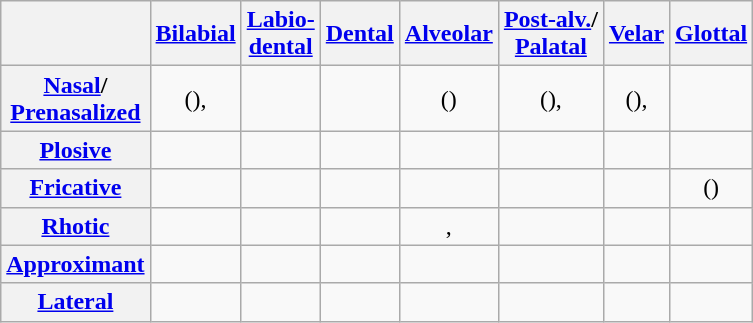<table class="wikitable" style="text-align:center;">
<tr>
<th></th>
<th><a href='#'>Bilabial</a></th>
<th><a href='#'>Labio-<br>dental</a></th>
<th><a href='#'>Dental</a></th>
<th><a href='#'>Alveolar</a></th>
<th><a href='#'>Post-alv.</a>/<br><a href='#'>Palatal</a></th>
<th><a href='#'>Velar</a></th>
<th><a href='#'>Glottal</a></th>
</tr>
<tr>
<th><a href='#'>Nasal</a>/<br><a href='#'>Prenasalized</a></th>
<td>(), </td>
<td></td>
<td></td>
<td>()</td>
<td>(), </td>
<td>(), </td>
<td></td>
</tr>
<tr>
<th><a href='#'>Plosive</a></th>
<td></td>
<td></td>
<td></td>
<td></td>
<td></td>
<td> </td>
<td></td>
</tr>
<tr>
<th><a href='#'>Fricative</a></th>
<td></td>
<td></td>
<td></td>
<td></td>
<td></td>
<td></td>
<td>()</td>
</tr>
<tr>
<th><a href='#'>Rhotic</a></th>
<td></td>
<td></td>
<td></td>
<td>, </td>
<td></td>
<td></td>
<td></td>
</tr>
<tr>
<th><a href='#'>Approximant</a></th>
<td></td>
<td></td>
<td></td>
<td></td>
<td></td>
<td></td>
<td></td>
</tr>
<tr>
<th><a href='#'>Lateral</a></th>
<td></td>
<td></td>
<td></td>
<td></td>
<td></td>
<td></td>
<td></td>
</tr>
</table>
